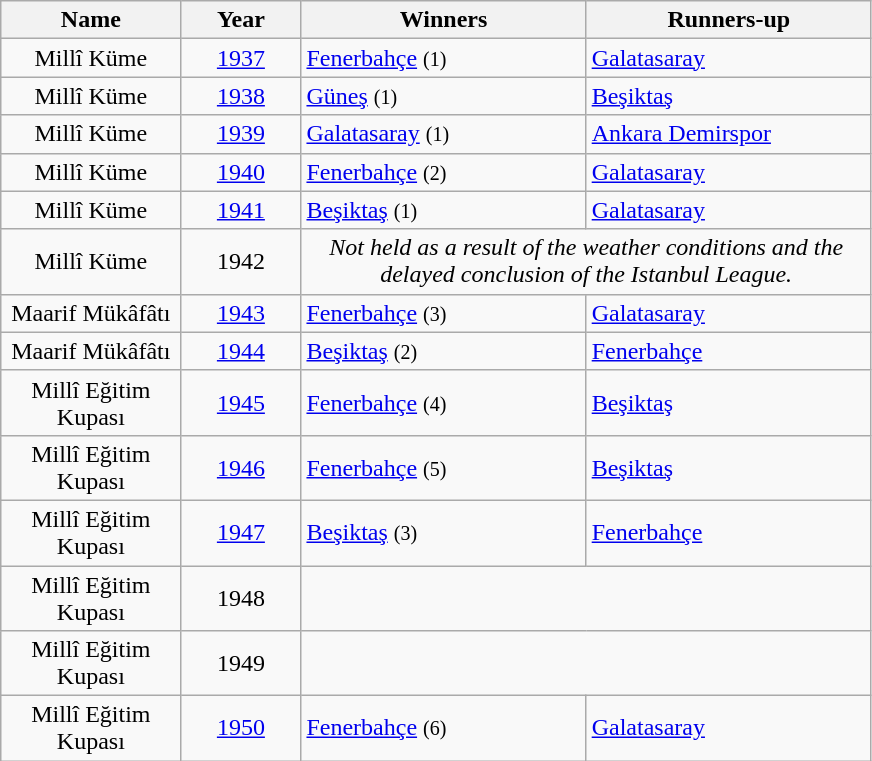<table class="wikitable" width=46%>
<tr>
<th width=12%>Name</th>
<th width=8%>Year</th>
<th width=19%>Winners</th>
<th width=19%>Runners-up</th>
</tr>
<tr>
<td align=center>Millî Küme</td>
<td align=center><a href='#'>1937</a></td>
<td><a href='#'>Fenerbahçe</a> <small>(1)</small></td>
<td><a href='#'>Galatasaray</a></td>
</tr>
<tr>
<td align=center>Millî Küme</td>
<td align=center><a href='#'>1938</a></td>
<td><a href='#'>Güneş</a> <small>(1)</small></td>
<td><a href='#'>Beşiktaş</a></td>
</tr>
<tr>
<td align=center>Millî Küme</td>
<td align=center><a href='#'>1939</a></td>
<td><a href='#'>Galatasaray</a> <small>(1)</small></td>
<td><a href='#'>Ankara Demirspor</a></td>
</tr>
<tr>
<td align=center>Millî Küme</td>
<td align=center><a href='#'>1940</a></td>
<td><a href='#'>Fenerbahçe</a> <small>(2)</small></td>
<td><a href='#'>Galatasaray</a></td>
</tr>
<tr>
<td align=center>Millî Küme</td>
<td align=center><a href='#'>1941</a></td>
<td><a href='#'>Beşiktaş</a> <small>(1)</small></td>
<td><a href='#'>Galatasaray</a></td>
</tr>
<tr>
<td align=center>Millî Küme</td>
<td align=center>1942</td>
<td colspan=2 style="text-align:center;"><em>Not held as a result of the weather conditions and the delayed conclusion of the Istanbul League.</em></td>
</tr>
<tr>
<td align=center>Maarif Mükâfâtı</td>
<td align=center><a href='#'>1943</a></td>
<td><a href='#'>Fenerbahçe</a> <small>(3)</small></td>
<td><a href='#'>Galatasaray</a></td>
</tr>
<tr>
<td align=center>Maarif Mükâfâtı</td>
<td align=center><a href='#'>1944</a></td>
<td><a href='#'>Beşiktaş</a> <small>(2)</small></td>
<td><a href='#'>Fenerbahçe</a></td>
</tr>
<tr>
<td align=center>Millî Eğitim Kupası</td>
<td align=center><a href='#'>1945</a></td>
<td><a href='#'>Fenerbahçe</a> <small>(4)</small></td>
<td><a href='#'>Beşiktaş</a></td>
</tr>
<tr>
<td align=center>Millî Eğitim Kupası</td>
<td align=center><a href='#'>1946</a></td>
<td><a href='#'>Fenerbahçe</a> <small>(5)</small></td>
<td><a href='#'>Beşiktaş</a></td>
</tr>
<tr>
<td align=center>Millî Eğitim Kupası</td>
<td align=center><a href='#'>1947</a></td>
<td><a href='#'>Beşiktaş</a> <small>(3)</small></td>
<td><a href='#'>Fenerbahçe</a></td>
</tr>
<tr>
<td align=center>Millî Eğitim Kupası</td>
<td align=center>1948</td>
<td colspan=2></td>
</tr>
<tr>
<td align=center>Millî Eğitim Kupası</td>
<td align=center>1949</td>
<td colspan=2></td>
</tr>
<tr>
<td align=center>Millî Eğitim Kupası</td>
<td align=center><a href='#'>1950</a></td>
<td><a href='#'>Fenerbahçe</a> <small>(6)</small></td>
<td><a href='#'>Galatasaray</a></td>
</tr>
</table>
